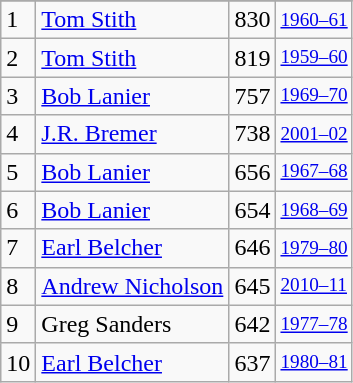<table class="wikitable">
<tr>
</tr>
<tr>
<td>1</td>
<td><a href='#'>Tom Stith</a></td>
<td>830</td>
<td style="font-size:80%;"><a href='#'>1960–61</a></td>
</tr>
<tr>
<td>2</td>
<td><a href='#'>Tom Stith</a></td>
<td>819</td>
<td style="font-size:80%;"><a href='#'>1959–60</a></td>
</tr>
<tr>
<td>3</td>
<td><a href='#'>Bob Lanier</a></td>
<td>757</td>
<td style="font-size:80%;"><a href='#'>1969–70</a></td>
</tr>
<tr>
<td>4</td>
<td><a href='#'>J.R. Bremer</a></td>
<td>738</td>
<td style="font-size:80%;"><a href='#'>2001–02</a></td>
</tr>
<tr>
<td>5</td>
<td><a href='#'>Bob Lanier</a></td>
<td>656</td>
<td style="font-size:80%;"><a href='#'>1967–68</a></td>
</tr>
<tr>
<td>6</td>
<td><a href='#'>Bob Lanier</a></td>
<td>654</td>
<td style="font-size:80%;"><a href='#'>1968–69</a></td>
</tr>
<tr>
<td>7</td>
<td><a href='#'>Earl Belcher</a></td>
<td>646</td>
<td style="font-size:80%;"><a href='#'>1979–80</a></td>
</tr>
<tr>
<td>8</td>
<td><a href='#'>Andrew Nicholson</a></td>
<td>645</td>
<td style="font-size:80%;"><a href='#'>2010–11</a></td>
</tr>
<tr>
<td>9</td>
<td>Greg Sanders</td>
<td>642</td>
<td style="font-size:80%;"><a href='#'>1977–78</a></td>
</tr>
<tr>
<td>10</td>
<td><a href='#'>Earl Belcher</a></td>
<td>637</td>
<td style="font-size:80%;"><a href='#'>1980–81</a></td>
</tr>
</table>
